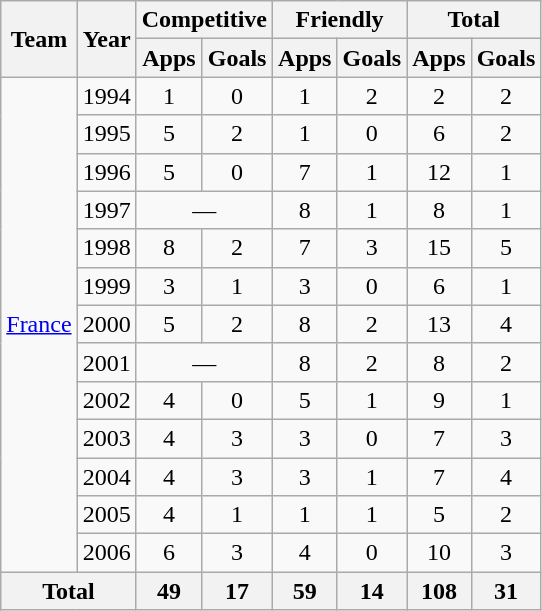<table class="wikitable" style="text-align:center">
<tr>
<th rowspan="2">Team</th>
<th rowspan="2">Year</th>
<th colspan="2">Competitive</th>
<th colspan="2">Friendly</th>
<th colspan="2">Total</th>
</tr>
<tr>
<th>Apps</th>
<th>Goals</th>
<th>Apps</th>
<th>Goals</th>
<th>Apps</th>
<th>Goals</th>
</tr>
<tr>
<td rowspan="13"><a href='#'>France</a></td>
<td>1994</td>
<td>1</td>
<td>0</td>
<td>1</td>
<td>2</td>
<td>2</td>
<td>2</td>
</tr>
<tr>
<td>1995</td>
<td>5</td>
<td>2</td>
<td>1</td>
<td>0</td>
<td>6</td>
<td>2</td>
</tr>
<tr>
<td>1996</td>
<td>5</td>
<td>0</td>
<td>7</td>
<td>1</td>
<td>12</td>
<td>1</td>
</tr>
<tr>
<td>1997</td>
<td colspan="2">—</td>
<td>8</td>
<td>1</td>
<td>8</td>
<td>1</td>
</tr>
<tr>
<td>1998</td>
<td>8</td>
<td>2</td>
<td>7</td>
<td>3</td>
<td>15</td>
<td>5</td>
</tr>
<tr>
<td>1999</td>
<td>3</td>
<td>1</td>
<td>3</td>
<td>0</td>
<td>6</td>
<td>1</td>
</tr>
<tr>
<td>2000</td>
<td>5</td>
<td>2</td>
<td>8</td>
<td>2</td>
<td>13</td>
<td>4</td>
</tr>
<tr>
<td>2001</td>
<td colspan="2">—</td>
<td>8</td>
<td>2</td>
<td>8</td>
<td>2</td>
</tr>
<tr>
<td>2002</td>
<td>4</td>
<td>0</td>
<td>5</td>
<td>1</td>
<td>9</td>
<td>1</td>
</tr>
<tr>
<td>2003</td>
<td>4</td>
<td>3</td>
<td>3</td>
<td>0</td>
<td>7</td>
<td>3</td>
</tr>
<tr>
<td>2004</td>
<td>4</td>
<td>3</td>
<td>3</td>
<td>1</td>
<td>7</td>
<td>4</td>
</tr>
<tr>
<td>2005</td>
<td>4</td>
<td>1</td>
<td>1</td>
<td>1</td>
<td>5</td>
<td>2</td>
</tr>
<tr>
<td>2006</td>
<td>6</td>
<td>3</td>
<td>4</td>
<td>0</td>
<td>10</td>
<td>3</td>
</tr>
<tr>
<th colspan="2">Total</th>
<th>49</th>
<th>17</th>
<th>59</th>
<th>14</th>
<th>108</th>
<th>31</th>
</tr>
</table>
